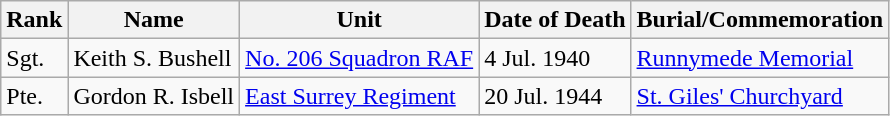<table class="wikitable">
<tr>
<th>Rank</th>
<th>Name</th>
<th>Unit</th>
<th>Date of Death</th>
<th>Burial/Commemoration</th>
</tr>
<tr>
<td>Sgt.</td>
<td>Keith S. Bushell</td>
<td><a href='#'>No. 206 Squadron RAF</a></td>
<td>4 Jul. 1940</td>
<td><a href='#'>Runnymede Memorial</a></td>
</tr>
<tr>
<td>Pte.</td>
<td>Gordon R. Isbell</td>
<td><a href='#'>East Surrey Regiment</a></td>
<td>20 Jul. 1944</td>
<td><a href='#'>St. Giles' Churchyard</a></td>
</tr>
</table>
